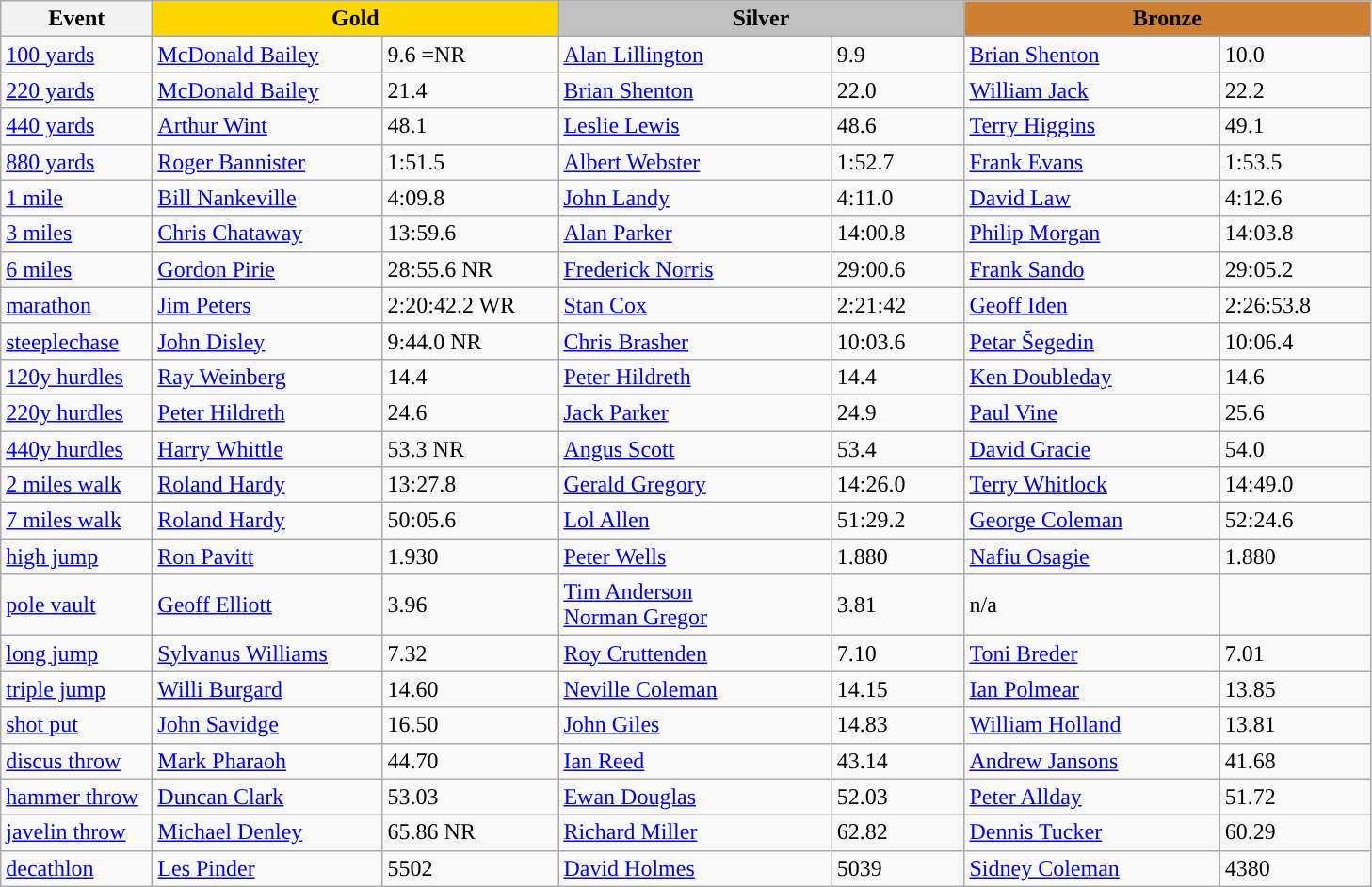<table class="wikitable" style="text-align:left">
<tr>
<th width=100>Event</th>
<th colspan="2" width="280" style="background:gold;">Gold</th>
<th colspan="2" width="280" style="background:silver;">Silver</th>
<th colspan="2" width="280" style="background:#CD7F32;">Bronze</th>
</tr>
<tr>
<td><a href='#'>100 yards</a></td>
<td><a href='#'>McDonald Bailey</a></td>
<td>9.6 =NR</td>
<td><a href='#'>Alan Lillington</a></td>
<td>9.9</td>
<td><a href='#'>Brian Shenton</a></td>
<td>10.0</td>
</tr>
<tr>
<td><a href='#'>220 yards</a></td>
<td><a href='#'>McDonald Bailey</a></td>
<td>21.4</td>
<td><a href='#'>Brian Shenton</a></td>
<td>22.0</td>
<td> <a href='#'>William Jack</a></td>
<td>22.2</td>
</tr>
<tr>
<td><a href='#'>440 yards</a></td>
<td> <a href='#'>Arthur Wint</a></td>
<td>48.1</td>
<td><a href='#'>Leslie Lewis</a></td>
<td>48.6</td>
<td><a href='#'>Terry Higgins</a></td>
<td>49.1</td>
</tr>
<tr>
<td><a href='#'>880 yards</a></td>
<td><a href='#'>Roger Bannister</a></td>
<td>1:51.5</td>
<td><a href='#'>Albert Webster</a></td>
<td>1:52.7</td>
<td><a href='#'>Frank Evans</a></td>
<td>1:53.5</td>
</tr>
<tr>
<td><a href='#'>1 mile</a></td>
<td><a href='#'>Bill Nankeville</a></td>
<td>4:09.8</td>
<td> <a href='#'>John Landy</a></td>
<td>4:11.0</td>
<td><a href='#'>David Law</a></td>
<td>4:12.6</td>
</tr>
<tr>
<td><a href='#'>3 miles</a></td>
<td><a href='#'>Chris Chataway</a></td>
<td>13:59.6</td>
<td><a href='#'>Alan Parker</a></td>
<td>14:00.8</td>
<td><a href='#'>Philip Morgan</a></td>
<td>14:03.8</td>
</tr>
<tr>
<td><a href='#'>6 miles</a></td>
<td><a href='#'>Gordon Pirie</a></td>
<td>28:55.6 NR</td>
<td><a href='#'>Frederick Norris</a></td>
<td>29:00.6</td>
<td><a href='#'>Frank Sando</a></td>
<td>29:05.2</td>
</tr>
<tr>
<td><a href='#'>marathon</a></td>
<td><a href='#'>Jim Peters</a></td>
<td>2:20:42.2 WR</td>
<td><a href='#'>Stan Cox</a></td>
<td>2:21:42</td>
<td><a href='#'>Geoff Iden</a></td>
<td>2:26:53.8</td>
</tr>
<tr>
<td><a href='#'>steeplechase</a></td>
<td> <a href='#'>John Disley</a></td>
<td>9:44.0 NR</td>
<td><a href='#'>Chris Brasher</a></td>
<td>10:03.6</td>
<td> <a href='#'>Petar Šegedin</a></td>
<td>10:06.4</td>
</tr>
<tr>
<td><a href='#'>120y hurdles</a></td>
<td> <a href='#'>Ray Weinberg</a></td>
<td>14.4</td>
<td><a href='#'>Peter Hildreth</a></td>
<td>14.4</td>
<td> <a href='#'>Ken Doubleday</a></td>
<td>14.6</td>
</tr>
<tr>
<td><a href='#'>220y hurdles</a></td>
<td><a href='#'>Peter Hildreth</a></td>
<td>24.6</td>
<td><a href='#'>Jack Parker</a></td>
<td>24.9</td>
<td><a href='#'>Paul Vine</a></td>
<td>25.6</td>
</tr>
<tr>
<td><a href='#'>440y hurdles</a></td>
<td><a href='#'>Harry Whittle</a></td>
<td>53.3 NR</td>
<td><a href='#'>Angus Scott</a></td>
<td>53.4</td>
<td> <a href='#'>David Gracie</a></td>
<td>54.0</td>
</tr>
<tr>
<td><a href='#'>2 miles walk</a></td>
<td><a href='#'>Roland Hardy</a></td>
<td>13:27.8</td>
<td><a href='#'>Gerald Gregory</a></td>
<td>14:26.0</td>
<td><a href='#'>Terry Whitlock</a></td>
<td>14:49.0</td>
</tr>
<tr>
<td><a href='#'>7 miles walk</a></td>
<td><a href='#'>Roland Hardy</a></td>
<td>50:05.6</td>
<td><a href='#'>Lol Allen</a></td>
<td>51:29.2</td>
<td><a href='#'>George Coleman</a></td>
<td>52:24.6</td>
</tr>
<tr>
<td><a href='#'>high jump</a></td>
<td><a href='#'>Ron Pavitt</a></td>
<td>1.930</td>
<td><a href='#'>Peter Wells</a></td>
<td>1.880</td>
<td> <a href='#'>Nafiu Osagie</a></td>
<td>1.880</td>
</tr>
<tr>
<td><a href='#'>pole vault</a></td>
<td><a href='#'>Geoff Elliott</a></td>
<td>3.96</td>
<td><a href='#'>Tim Anderson</a> <br> <a href='#'>Norman Gregor</a></td>
<td>3.81</td>
<td>n/a</td>
<td></td>
</tr>
<tr>
<td><a href='#'>long jump</a></td>
<td> <a href='#'>Sylvanus Williams</a></td>
<td>7.32</td>
<td><a href='#'>Roy Cruttenden</a></td>
<td>7.10</td>
<td> <a href='#'>Toni Breder</a></td>
<td>7.01</td>
</tr>
<tr>
<td><a href='#'>triple jump</a></td>
<td> <a href='#'>Willi Burgard</a></td>
<td>14.60</td>
<td><a href='#'>Neville Coleman</a></td>
<td>14.15</td>
<td> <a href='#'>Ian Polmear</a></td>
<td>13.85</td>
</tr>
<tr>
<td><a href='#'>shot put</a></td>
<td><a href='#'>John Savidge</a></td>
<td>16.50</td>
<td><a href='#'>John Giles</a></td>
<td>14.83</td>
<td><a href='#'>William Holland</a></td>
<td>13.81</td>
</tr>
<tr>
<td><a href='#'>discus throw</a></td>
<td><a href='#'>Mark Pharaoh</a></td>
<td>44.70</td>
<td> <a href='#'>Ian Reed</a></td>
<td>43.14</td>
<td><a href='#'>Andrew Jansons</a></td>
<td>41.68</td>
</tr>
<tr>
<td><a href='#'>hammer throw</a></td>
<td> <a href='#'>Duncan Clark</a></td>
<td>53.03</td>
<td> <a href='#'>Ewan Douglas</a></td>
<td>52.03</td>
<td><a href='#'>Peter Allday</a></td>
<td>51.72</td>
</tr>
<tr>
<td><a href='#'>javelin throw</a></td>
<td><a href='#'>Michael Denley</a></td>
<td>65.86 NR</td>
<td><a href='#'>Richard Miller</a></td>
<td>62.82</td>
<td><a href='#'>Dennis Tucker</a></td>
<td>60.29</td>
</tr>
<tr>
<td><a href='#'>decathlon</a></td>
<td><a href='#'>Les Pinder</a></td>
<td>5502</td>
<td><a href='#'>David Holmes</a></td>
<td>5039</td>
<td><a href='#'>Sidney Coleman</a></td>
<td>4380</td>
</tr>
</table>
